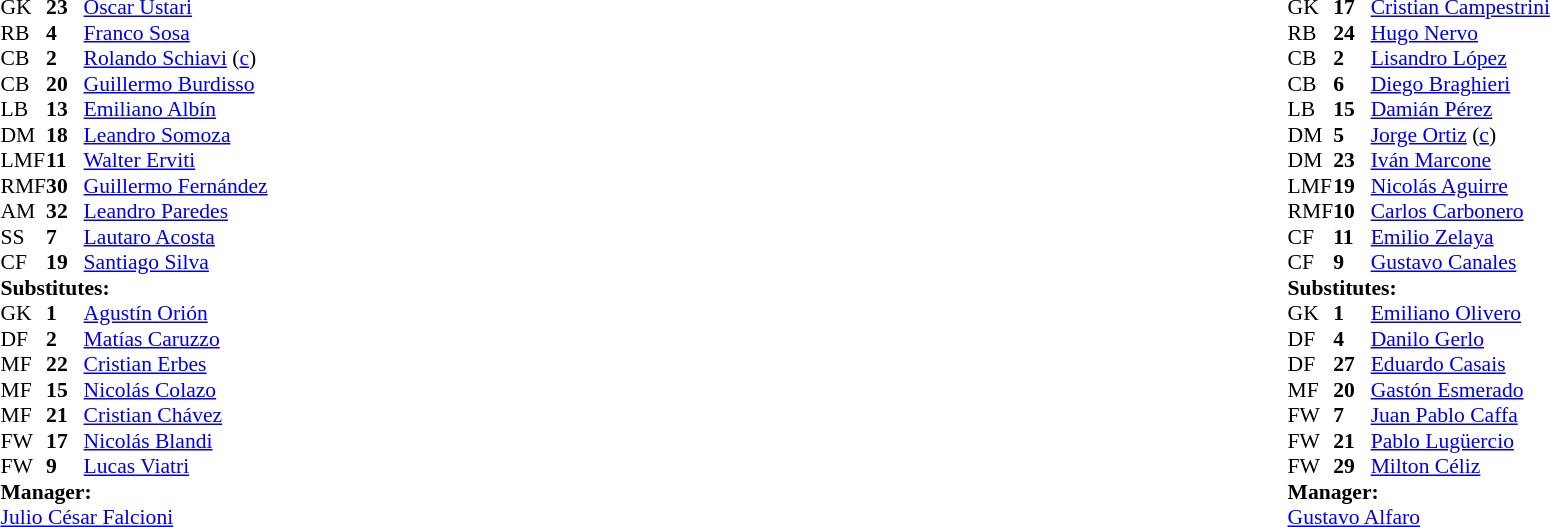<table width="100%">
<tr>
<td valign="top" width="50%"><br><table style="font-size: 90%" cellspacing="0" cellpadding="0">
<tr>
<td colspan="4"></td>
</tr>
<tr>
<th width="25"></th>
<th width="25"></th>
</tr>
<tr>
<td>GK</td>
<td><strong>23</strong></td>
<td> <a href='#'>Oscar Ustari</a></td>
</tr>
<tr>
<td>RB</td>
<td><strong>4</strong></td>
<td> <a href='#'>Franco Sosa</a></td>
<td></td>
<td></td>
<td></td>
</tr>
<tr>
<td>CB</td>
<td><strong>2</strong></td>
<td> <a href='#'>Rolando Schiavi</a> (<a href='#'>c</a>)</td>
<td></td>
<td></td>
<td></td>
</tr>
<tr>
<td>CB</td>
<td><strong>20</strong></td>
<td> <a href='#'>Guillermo Burdisso</a></td>
<td></td>
</tr>
<tr>
<td>LB</td>
<td><strong>13</strong></td>
<td> <a href='#'>Emiliano Albín</a></td>
<td></td>
<td></td>
<td></td>
</tr>
<tr>
<td>DM</td>
<td><strong>18</strong></td>
<td> <a href='#'>Leandro Somoza</a></td>
<td></td>
<td></td>
<td></td>
</tr>
<tr>
<td>LMF</td>
<td><strong>11</strong></td>
<td> <a href='#'>Walter Erviti</a></td>
</tr>
<tr>
<td>RMF</td>
<td><strong>30</strong></td>
<td> <a href='#'>Guillermo Fernández</a></td>
<td></td>
</tr>
<tr>
<td>AM</td>
<td><strong>32</strong></td>
<td> <a href='#'>Leandro Paredes</a></td>
</tr>
<tr>
<td>SS</td>
<td><strong>7</strong></td>
<td> <a href='#'>Lautaro Acosta</a></td>
</tr>
<tr>
<td>CF</td>
<td><strong>19</strong></td>
<td> <a href='#'>Santiago Silva</a></td>
</tr>
<tr>
<td colspan=4><strong>Substitutes:</strong></td>
</tr>
<tr>
<td>GK</td>
<td><strong>1</strong></td>
<td> <a href='#'>Agustín Orión</a></td>
<td></td>
</tr>
<tr>
<td>DF</td>
<td><strong>2</strong></td>
<td> <a href='#'>Matías Caruzzo</a></td>
<td></td>
<td></td>
<td></td>
</tr>
<tr>
<td>MF</td>
<td><strong>22</strong></td>
<td> <a href='#'>Cristian Erbes</a></td>
<td></td>
<td></td>
<td></td>
</tr>
<tr>
<td>MF</td>
<td><strong>15</strong></td>
<td> <a href='#'>Nicolás Colazo</a></td>
<td></td>
<td></td>
<td></td>
</tr>
<tr>
<td>MF</td>
<td><strong>21</strong></td>
<td> <a href='#'>Cristian Chávez</a></td>
</tr>
<tr>
<td>FW</td>
<td><strong>17</strong></td>
<td> <a href='#'>Nicolás Blandi</a></td>
</tr>
<tr>
<td>FW</td>
<td><strong>9</strong></td>
<td> <a href='#'>Lucas Viatri</a></td>
</tr>
<tr>
<td colspan=4><strong>Manager:</strong></td>
</tr>
<tr>
<td colspan="4"> <a href='#'>Julio César Falcioni</a></td>
</tr>
</table>
</td>
<td valign="top"></td>
<td valign="top" width="50%"><br><table style="font-size: 90%" cellspacing="0" cellpadding="0" align=center>
<tr>
<td colspan="4"></td>
</tr>
<tr>
<th width="25"></th>
<th width="25"></th>
</tr>
<tr>
<td>GK</td>
<td><strong>17</strong></td>
<td> <a href='#'>Cristian Campestrini</a></td>
<td></td>
</tr>
<tr>
<td>RB</td>
<td><strong>24</strong></td>
<td> <a href='#'>Hugo Nervo</a></td>
<td></td>
</tr>
<tr>
<td>CB</td>
<td><strong>2</strong></td>
<td> <a href='#'>Lisandro López</a></td>
</tr>
<tr>
<td>CB</td>
<td><strong>6</strong></td>
<td> <a href='#'>Diego Braghieri</a></td>
</tr>
<tr>
<td>LB</td>
<td><strong>15</strong></td>
<td> <a href='#'>Damián Pérez</a></td>
<td></td>
<td></td>
</tr>
<tr>
<td>DM</td>
<td><strong>5</strong></td>
<td> <a href='#'>Jorge Ortiz</a> (<a href='#'>c</a>)</td>
</tr>
<tr>
<td>DM</td>
<td><strong>23</strong></td>
<td> <a href='#'>Iván Marcone</a></td>
<td></td>
</tr>
<tr>
<td>LMF</td>
<td><strong>19</strong></td>
<td> <a href='#'>Nicolás Aguirre</a></td>
<td></td>
<td></td>
</tr>
<tr>
<td>RMF</td>
<td><strong>10</strong></td>
<td> <a href='#'>Carlos Carbonero</a></td>
<td></td>
<td></td>
</tr>
<tr>
<td>CF</td>
<td><strong>11</strong></td>
<td> <a href='#'>Emilio Zelaya</a></td>
</tr>
<tr>
<td>CF</td>
<td><strong>9</strong></td>
<td> <a href='#'>Gustavo Canales</a></td>
<td></td>
</tr>
<tr>
<td colspan=4><strong>Substitutes:</strong></td>
</tr>
<tr>
<td>GK</td>
<td><strong>1</strong></td>
<td> <a href='#'>Emiliano Olivero</a></td>
</tr>
<tr>
<td>DF</td>
<td><strong>4</strong></td>
<td> <a href='#'>Danilo Gerlo</a></td>
</tr>
<tr>
<td>DF</td>
<td><strong>27</strong></td>
<td> <a href='#'>Eduardo Casais</a></td>
</tr>
<tr>
<td>MF</td>
<td><strong>20</strong></td>
<td> <a href='#'>Gastón Esmerado</a></td>
</tr>
<tr>
<td>FW</td>
<td><strong>7</strong></td>
<td> <a href='#'>Juan Pablo Caffa</a></td>
<td></td>
<td></td>
</tr>
<tr>
<td>FW</td>
<td><strong>21</strong></td>
<td> <a href='#'>Pablo Lugüercio</a></td>
</tr>
<tr>
<td>FW</td>
<td><strong>29</strong></td>
<td> <a href='#'>Milton Céliz</a></td>
<td></td>
<td></td>
</tr>
<tr>
<td colspan=4><strong>Manager:</strong></td>
</tr>
<tr>
<td colspan="4"> <a href='#'>Gustavo Alfaro</a></td>
</tr>
<tr>
</tr>
</table>
</td>
</tr>
</table>
